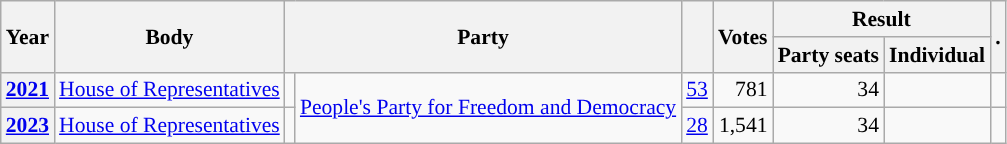<table class="wikitable plainrowheaders sortable" border=2 cellpadding=4 cellspacing=0 style="border: 1px #aaa solid; font-size: 90%; text-align:center;">
<tr>
<th scope="col" rowspan=2>Year</th>
<th scope="col" rowspan=2>Body</th>
<th scope="col" colspan=2 rowspan=2>Party</th>
<th scope="col" rowspan=2></th>
<th scope="col" rowspan=2>Votes</th>
<th scope="colgroup" colspan=2>Result</th>
<th scope="col" rowspan=2 class="unsortable">.</th>
</tr>
<tr>
<th scope="col">Party seats</th>
<th scope="col">Individual</th>
</tr>
<tr>
<th scope="row"><a href='#'>2021</a></th>
<td><a href='#'>House of Representatives</a></td>
<td style="background-color:"></td>
<td rowspan="2"><a href='#'>People's Party for Freedom and Democracy</a></td>
<td style=text-align:right><a href='#'>53</a></td>
<td style=text-align:right>781</td>
<td style=text-align:right>34</td>
<td></td>
<td></td>
</tr>
<tr>
<th scope="row"><a href='#'>2023</a></th>
<td><a href='#'>House of Representatives</a></td>
<td style="background-color:"></td>
<td style=text-align:right><a href='#'>28</a></td>
<td style=text-align:right>1,541</td>
<td style=text-align:right>34</td>
<td></td>
<td></td>
</tr>
</table>
